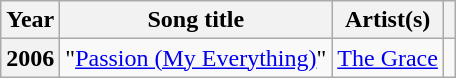<table class="wikitable plainrowheaders">
<tr>
<th scope="col">Year</th>
<th scope="col">Song title</th>
<th scope="col">Artist(s)</th>
<th scope="col" class="unsortable"></th>
</tr>
<tr>
<th scope="row">2006</th>
<td>"<a href='#'>Passion (My Everything)</a>"</td>
<td><a href='#'>The Grace</a></td>
<td style="text-align:center"></td>
</tr>
</table>
